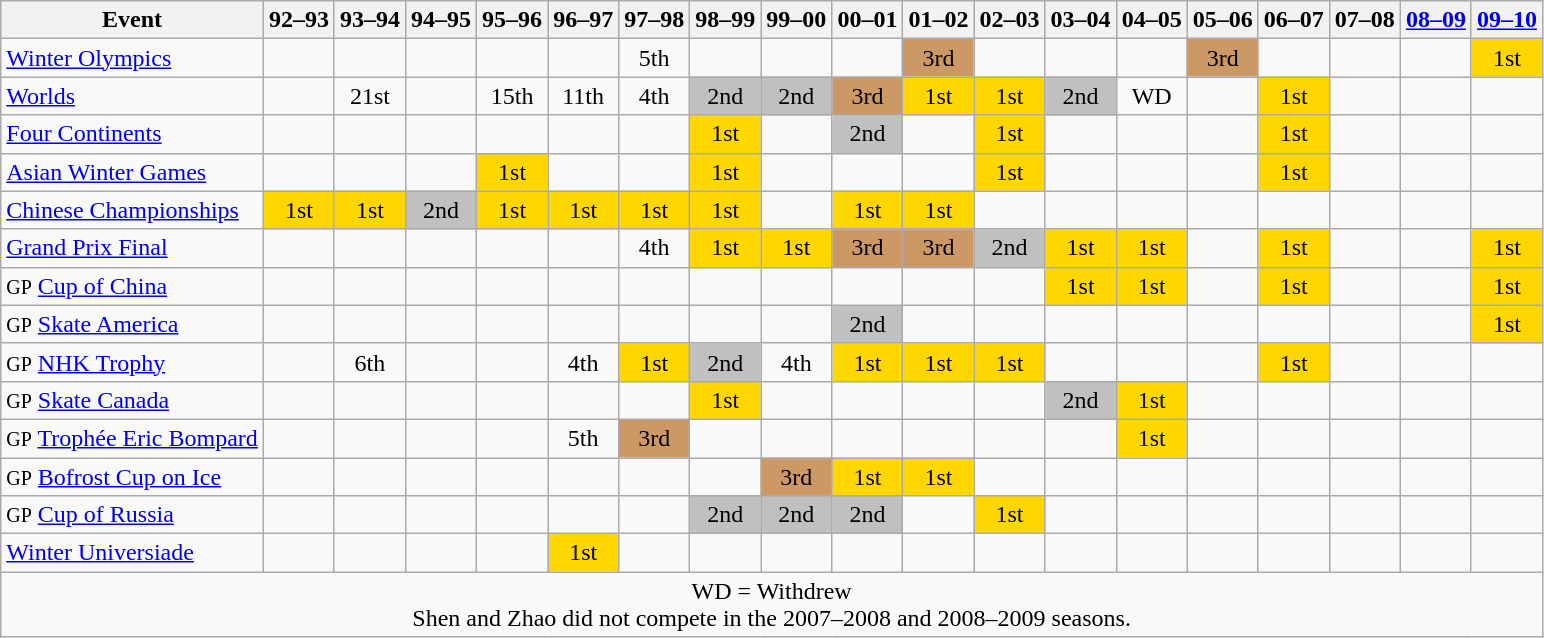<table class="wikitable">
<tr>
<th>Event</th>
<th>92–93</th>
<th>93–94</th>
<th>94–95</th>
<th>95–96</th>
<th>96–97</th>
<th>97–98</th>
<th>98–99</th>
<th>99–00</th>
<th>00–01</th>
<th>01–02</th>
<th>02–03</th>
<th>03–04</th>
<th>04–05</th>
<th>05–06</th>
<th>06–07</th>
<th>07–08</th>
<th><a href='#'>08–09</a></th>
<th><a href='#'>09–10</a></th>
</tr>
<tr>
<td><a href='#'>Winter Olympics</a></td>
<td></td>
<td></td>
<td></td>
<td></td>
<td></td>
<td align="center">5th</td>
<td></td>
<td></td>
<td></td>
<td align="center" bgcolor="CC9966">3rd</td>
<td></td>
<td></td>
<td></td>
<td align="center" bgcolor="CC9966">3rd</td>
<td></td>
<td></td>
<td></td>
<td align="center" bgcolor="gold">1st</td>
</tr>
<tr>
<td><a href='#'>Worlds</a></td>
<td></td>
<td align="center">21st</td>
<td></td>
<td align="center">15th</td>
<td align="center">11th</td>
<td align="center">4th</td>
<td align="center" bgcolor="silver">2nd</td>
<td align="center" bgcolor="silver">2nd</td>
<td align="center" bgcolor="CC9966">3rd</td>
<td align="center" bgcolor="gold">1st</td>
<td align="center" bgcolor="gold">1st</td>
<td align="center" bgcolor="silver">2nd</td>
<td align="center">WD</td>
<td></td>
<td align="center" bgcolor="gold">1st</td>
<td></td>
<td></td>
<td></td>
</tr>
<tr>
<td><a href='#'>Four Continents</a></td>
<td></td>
<td></td>
<td></td>
<td></td>
<td></td>
<td></td>
<td align="center" bgcolor="gold">1st</td>
<td></td>
<td align="center" bgcolor="silver">2nd</td>
<td></td>
<td align="center" bgcolor="gold">1st</td>
<td></td>
<td></td>
<td></td>
<td align="center" bgcolor="gold">1st</td>
<td></td>
<td></td>
<td></td>
</tr>
<tr>
<td><a href='#'>Asian Winter Games</a></td>
<td></td>
<td></td>
<td></td>
<td align="center" bgcolor="gold">1st</td>
<td></td>
<td></td>
<td align="center" bgcolor="gold">1st</td>
<td></td>
<td></td>
<td></td>
<td align="center" bgcolor="gold">1st</td>
<td></td>
<td></td>
<td></td>
<td align="center" bgcolor="gold">1st</td>
<td></td>
<td></td>
<td></td>
</tr>
<tr>
<td><a href='#'>Chinese Championships</a></td>
<td align="center" bgcolor="gold">1st</td>
<td align="center" bgcolor="gold">1st</td>
<td align="center" bgcolor="silver">2nd</td>
<td align="center" bgcolor="gold">1st</td>
<td align="center" bgcolor="gold">1st</td>
<td align="center" bgcolor="gold">1st</td>
<td align="center" bgcolor="gold">1st</td>
<td></td>
<td align="center" bgcolor="gold">1st</td>
<td align="center" bgcolor="gold">1st</td>
<td></td>
<td></td>
<td></td>
<td></td>
<td></td>
<td></td>
<td></td>
<td></td>
</tr>
<tr>
<td><a href='#'>Grand Prix Final</a></td>
<td></td>
<td></td>
<td></td>
<td></td>
<td></td>
<td align="center">4th</td>
<td align="center" bgcolor="gold">1st</td>
<td align="center" bgcolor="gold">1st</td>
<td align="center" bgcolor="CC9966">3rd</td>
<td align="center" bgcolor="CC9966">3rd</td>
<td align="center" bgcolor="silver">2nd</td>
<td align="center" bgcolor="gold">1st</td>
<td align="center" bgcolor="gold">1st</td>
<td></td>
<td align="center" bgcolor="gold">1st</td>
<td></td>
<td></td>
<td align="center" bgcolor="gold">1st</td>
</tr>
<tr>
<td><small>GP</small> <a href='#'>Cup of China</a></td>
<td></td>
<td></td>
<td></td>
<td></td>
<td></td>
<td></td>
<td></td>
<td></td>
<td></td>
<td></td>
<td></td>
<td align="center" bgcolor="gold">1st</td>
<td align="center" bgcolor="gold">1st</td>
<td></td>
<td align="center" bgcolor="gold">1st</td>
<td></td>
<td></td>
<td align="center" bgcolor="gold">1st</td>
</tr>
<tr>
<td><small>GP</small> <a href='#'>Skate America</a></td>
<td></td>
<td></td>
<td></td>
<td></td>
<td></td>
<td></td>
<td></td>
<td></td>
<td align="center" bgcolor="silver">2nd</td>
<td></td>
<td></td>
<td></td>
<td></td>
<td></td>
<td></td>
<td></td>
<td></td>
<td align="center" bgcolor="gold">1st</td>
</tr>
<tr>
<td><small>GP</small> <a href='#'>NHK Trophy</a></td>
<td></td>
<td align="center">6th</td>
<td></td>
<td></td>
<td align="center">4th</td>
<td align="center" bgcolor="gold">1st</td>
<td align="center" bgcolor="silver">2nd</td>
<td align="center">4th</td>
<td align="center" bgcolor="gold">1st</td>
<td align="center" bgcolor="gold">1st</td>
<td align="center" bgcolor="gold">1st</td>
<td></td>
<td></td>
<td></td>
<td align="center" bgcolor="gold">1st</td>
<td></td>
<td></td>
<td></td>
</tr>
<tr>
<td><small>GP</small> <a href='#'>Skate Canada</a></td>
<td></td>
<td></td>
<td></td>
<td></td>
<td></td>
<td></td>
<td align="center" bgcolor="gold">1st</td>
<td></td>
<td></td>
<td></td>
<td></td>
<td align="center" bgcolor="silver">2nd</td>
<td align="center" bgcolor="gold">1st</td>
<td></td>
<td></td>
<td></td>
<td></td>
<td></td>
</tr>
<tr>
<td><small>GP</small> <a href='#'>Trophée Eric Bompard</a></td>
<td></td>
<td></td>
<td></td>
<td></td>
<td align="center">5th</td>
<td align="center" bgcolor="CC9966">3rd</td>
<td></td>
<td></td>
<td></td>
<td></td>
<td></td>
<td></td>
<td align="center" bgcolor="gold">1st</td>
<td></td>
<td></td>
<td></td>
<td></td>
<td></td>
</tr>
<tr>
<td><small>GP</small> <a href='#'>Bofrost Cup on Ice</a></td>
<td></td>
<td></td>
<td></td>
<td></td>
<td></td>
<td></td>
<td></td>
<td align="center" bgcolor="CC9966">3rd</td>
<td align="center" bgcolor="gold">1st</td>
<td align="center" bgcolor="gold">1st</td>
<td></td>
<td></td>
<td></td>
<td></td>
<td></td>
<td></td>
<td></td>
<td></td>
</tr>
<tr>
<td><small>GP</small> <a href='#'>Cup of Russia</a></td>
<td></td>
<td></td>
<td></td>
<td></td>
<td></td>
<td></td>
<td align="center" bgcolor="silver">2nd</td>
<td align="center" bgcolor="silver">2nd</td>
<td align="center" bgcolor="silver">2nd</td>
<td></td>
<td align="center" bgcolor="gold">1st</td>
<td></td>
<td></td>
<td></td>
<td></td>
<td></td>
<td></td>
<td></td>
</tr>
<tr>
<td><a href='#'>Winter Universiade</a></td>
<td></td>
<td></td>
<td></td>
<td></td>
<td align="center" bgcolor="gold">1st</td>
<td></td>
<td></td>
<td></td>
<td></td>
<td></td>
<td></td>
<td></td>
<td></td>
<td></td>
<td></td>
<td></td>
<td></td>
<td></td>
</tr>
<tr>
<td colspan="19" align="center">WD = Withdrew <br> Shen and Zhao did not compete in the 2007–2008 and 2008–2009 seasons.</td>
</tr>
</table>
